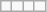<table class="wikitable">
<tr>
<td></td>
<td></td>
<td></td>
<td></td>
</tr>
</table>
